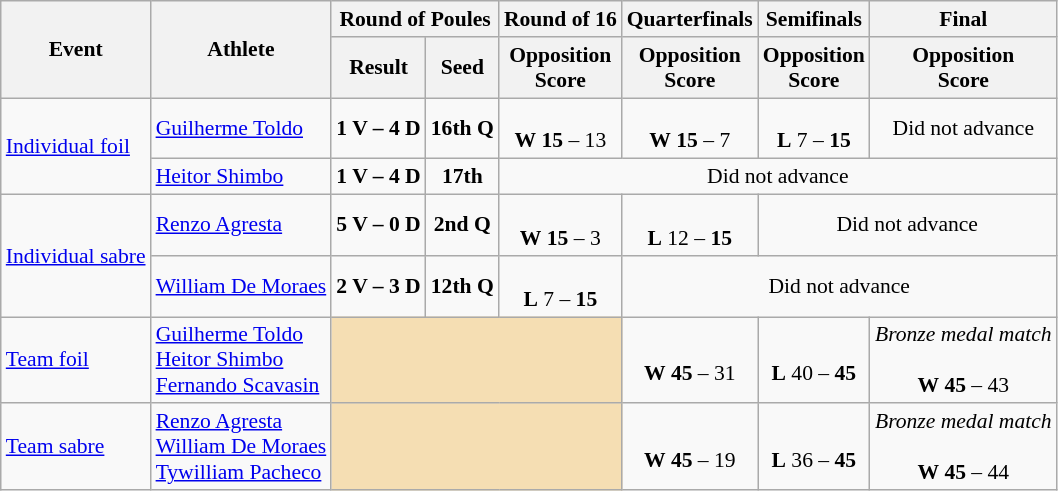<table class="wikitable" style="font-size:90%">
<tr>
<th rowspan=2>Event</th>
<th rowspan=2>Athlete</th>
<th colspan=2>Round of Poules</th>
<th>Round of 16</th>
<th>Quarterfinals</th>
<th>Semifinals</th>
<th>Final</th>
</tr>
<tr>
<th>Result</th>
<th>Seed</th>
<th>Opposition<br>Score</th>
<th>Opposition<br>Score</th>
<th>Opposition<br>Score</th>
<th>Opposition<br>Score</th>
</tr>
<tr>
<td rowspan=2><a href='#'>Individual foil</a></td>
<td><a href='#'>Guilherme Toldo</a></td>
<td align=center><strong>1 V – 4 D</strong></td>
<td align=center><strong>16th Q</strong></td>
<td align=center><br><strong>W</strong> <strong>15</strong> – 13</td>
<td align=center><br><strong>W</strong> <strong>15</strong> – 7</td>
<td align=center><br><strong>L</strong> 7 – <strong>15</strong><br></td>
<td align=center>Did not advance</td>
</tr>
<tr>
<td><a href='#'>Heitor Shimbo</a></td>
<td align=center><strong>1 V – 4 D</strong></td>
<td align=center><strong>17th</strong></td>
<td align=center colspan=4>Did not advance</td>
</tr>
<tr>
<td rowspan=2><a href='#'>Individual sabre</a></td>
<td><a href='#'>Renzo Agresta</a></td>
<td align=center><strong>5 V – 0 D</strong></td>
<td align=center><strong>2nd Q</strong></td>
<td align=center><br><strong>W</strong> <strong>15</strong> – 3</td>
<td align=center><br><strong>L</strong> 12 – <strong>15</strong></td>
<td align=center colspan=2>Did not advance</td>
</tr>
<tr>
<td><a href='#'>William De Moraes</a></td>
<td align=center><strong>2 V – 3 D</strong></td>
<td align=center><strong>12th Q</strong></td>
<td align=center><br><strong>L</strong> 7 – <strong>15</strong></td>
<td align=center colspan=3>Did not advance</td>
</tr>
<tr>
<td><a href='#'>Team foil</a></td>
<td><a href='#'>Guilherme Toldo</a><br><a href='#'>Heitor Shimbo</a><br><a href='#'>Fernando Scavasin</a></td>
<td align=center bgcolor=wheat colspan=3></td>
<td align=center><br><strong>W</strong> <strong>45</strong> – 31</td>
<td align=center><br><strong>L</strong> 40 – <strong>45</strong></td>
<td align=center><em>Bronze medal match</em><br><br><strong>W</strong> <strong>45</strong> – 43<br></td>
</tr>
<tr>
<td><a href='#'>Team sabre</a></td>
<td><a href='#'>Renzo Agresta</a><br><a href='#'>William De Moraes</a><br><a href='#'>Tywilliam Pacheco</a></td>
<td align=center bgcolor=wheat colspan=3></td>
<td align=center><br><strong>W</strong> <strong>45</strong> – 19</td>
<td align=center><br><strong>L</strong> 36 – <strong>45</strong></td>
<td align=center><em>Bronze medal match</em><br><br><strong>W</strong> <strong>45</strong> – 44<br></td>
</tr>
</table>
